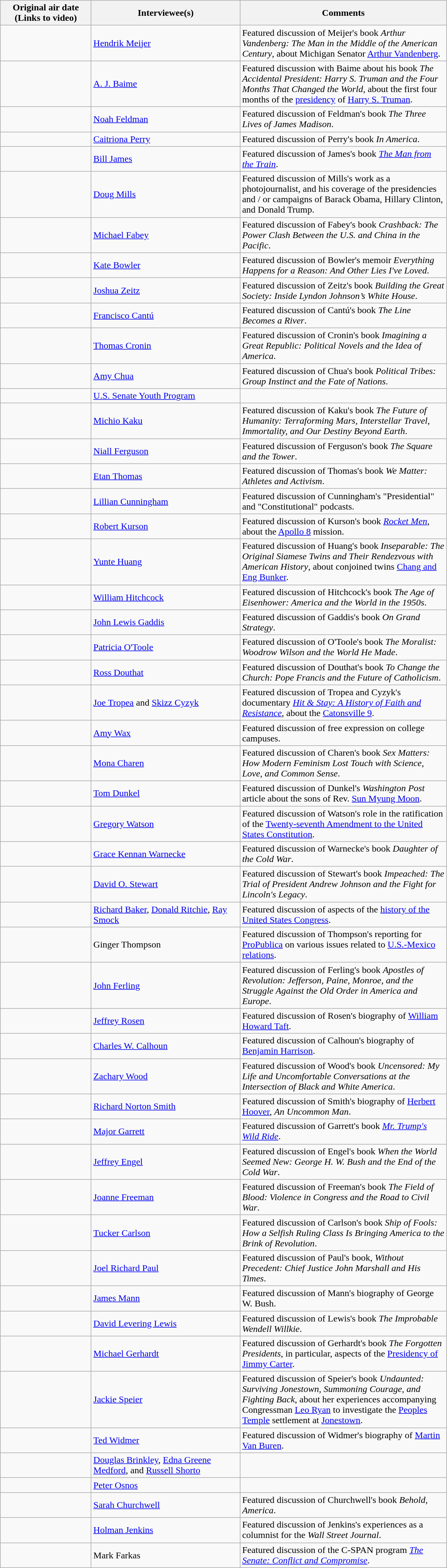<table class="wikitable">
<tr>
<th width="150">Original air date<br>(Links to video)</th>
<th width="250">Interviewee(s)</th>
<th width="350">Comments</th>
</tr>
<tr>
<td></td>
<td><a href='#'>Hendrik Meijer</a></td>
<td>Featured discussion of Meijer's book <em>Arthur Vandenberg: The Man in the Middle of the American Century</em>, about Michigan Senator <a href='#'>Arthur Vandenberg</a>.</td>
</tr>
<tr>
<td></td>
<td><a href='#'>A. J. Baime</a></td>
<td>Featured discussion with Baime about his book <em>The Accidental President: Harry S. Truman and the Four Months That Changed the World</em>, about the first four months of the <a href='#'>presidency</a> of <a href='#'>Harry S. Truman</a>.</td>
</tr>
<tr>
<td></td>
<td><a href='#'>Noah Feldman</a></td>
<td>Featured discussion of Feldman's book <em>The Three Lives of James Madison</em>.</td>
</tr>
<tr>
<td></td>
<td><a href='#'>Caitriona Perry</a></td>
<td>Featured discussion of Perry's book <em>In America</em>.</td>
</tr>
<tr>
<td></td>
<td><a href='#'>Bill James</a></td>
<td>Featured discussion of James's book <em><a href='#'>The Man from the Train</a></em>.</td>
</tr>
<tr>
<td></td>
<td><a href='#'>Doug Mills</a></td>
<td>Featured discussion of Mills's work as a photojournalist, and his coverage of the presidencies and / or campaigns of Barack Obama, Hillary Clinton, and Donald Trump.</td>
</tr>
<tr>
<td></td>
<td><a href='#'>Michael Fabey</a></td>
<td>Featured discussion of Fabey's book <em>Crashback: The Power Clash Between the U.S. and China in the Pacific</em>.</td>
</tr>
<tr>
<td></td>
<td><a href='#'>Kate Bowler</a></td>
<td>Featured discussion of Bowler's memoir <em>Everything Happens for a Reason: And Other Lies I've Loved</em>.</td>
</tr>
<tr>
<td></td>
<td><a href='#'>Joshua Zeitz</a></td>
<td>Featured discussion of Zeitz's book <em>Building the Great Society: Inside Lyndon Johnson’s White House</em>.</td>
</tr>
<tr>
<td></td>
<td><a href='#'>Francisco Cantú</a></td>
<td>Featured discussion of Cantú's book <em>The Line Becomes a River</em>.</td>
</tr>
<tr>
<td></td>
<td><a href='#'>Thomas Cronin</a></td>
<td>Featured discussion of Cronin's book <em>Imagining a Great Republic: Political Novels and the Idea of America</em>.</td>
</tr>
<tr>
<td></td>
<td><a href='#'>Amy Chua</a></td>
<td>Featured discussion of Chua's book <em>Political Tribes: Group Instinct and the Fate of Nations</em>.</td>
</tr>
<tr>
<td></td>
<td><a href='#'>U.S. Senate Youth Program</a></td>
<td></td>
</tr>
<tr>
<td></td>
<td><a href='#'>Michio Kaku</a></td>
<td>Featured discussion of Kaku's book <em>The Future of Humanity: Terraforming Mars, Interstellar Travel, Immortality, and Our Destiny Beyond Earth</em>.</td>
</tr>
<tr>
<td></td>
<td><a href='#'>Niall Ferguson</a></td>
<td>Featured discussion of Ferguson's book <em>The Square and the Tower</em>.</td>
</tr>
<tr>
<td></td>
<td><a href='#'>Etan Thomas</a></td>
<td>Featured discussion of Thomas's book <em>We Matter: Athletes and Activism</em>.</td>
</tr>
<tr>
<td></td>
<td><a href='#'>Lillian Cunningham</a></td>
<td>Featured discussion of Cunningham's "Presidential" and "Constitutional" podcasts.</td>
</tr>
<tr>
<td></td>
<td><a href='#'>Robert Kurson</a></td>
<td>Featured discussion of Kurson's book <em><a href='#'>Rocket Men</a></em>, about the <a href='#'>Apollo 8</a> mission.</td>
</tr>
<tr>
<td></td>
<td><a href='#'>Yunte Huang</a></td>
<td>Featured discussion of Huang's book <em>Inseparable: The Original Siamese Twins and Their Rendezvous with American History</em>, about conjoined twins <a href='#'>Chang and Eng Bunker</a>.</td>
</tr>
<tr>
<td></td>
<td><a href='#'>William Hitchcock</a></td>
<td>Featured discussion of Hitchcock's book <em>The Age of Eisenhower: America and the World in the 1950s</em>.</td>
</tr>
<tr>
<td></td>
<td><a href='#'>John Lewis Gaddis</a></td>
<td>Featured discussion of Gaddis's book <em>On Grand Strategy</em>.</td>
</tr>
<tr>
<td></td>
<td><a href='#'>Patricia O'Toole</a></td>
<td>Featured discussion of O'Toole's book <em>The Moralist: Woodrow Wilson and the World He Made</em>.</td>
</tr>
<tr>
<td></td>
<td><a href='#'>Ross Douthat</a></td>
<td>Featured discussion of Douthat's book <em>To Change the Church: Pope Francis and the Future of Catholicism</em>.</td>
</tr>
<tr>
<td></td>
<td><a href='#'>Joe Tropea</a> and <a href='#'>Skizz Cyzyk</a></td>
<td>Featured discussion of Tropea and Cyzyk's documentary <em><a href='#'>Hit & Stay: A History of Faith and Resistance</a></em>, about the <a href='#'>Catonsville 9</a>.</td>
</tr>
<tr>
<td></td>
<td><a href='#'>Amy Wax</a></td>
<td>Featured discussion of free expression on college campuses.</td>
</tr>
<tr>
<td></td>
<td><a href='#'>Mona Charen</a></td>
<td>Featured discussion of Charen's book <em>Sex Matters: How Modern Feminism Lost Touch with Science, Love, and Common Sense</em>.</td>
</tr>
<tr>
<td></td>
<td><a href='#'>Tom Dunkel</a></td>
<td>Featured discussion of Dunkel's <em>Washington Post</em> article about the sons of Rev. <a href='#'>Sun Myung Moon</a>.</td>
</tr>
<tr>
<td></td>
<td><a href='#'>Gregory Watson</a></td>
<td>Featured discussion of Watson's role in the ratification of the <a href='#'>Twenty-seventh Amendment to the United States Constitution</a>.</td>
</tr>
<tr>
<td></td>
<td><a href='#'>Grace Kennan Warnecke</a></td>
<td>Featured discussion of Warnecke's book <em>Daughter of the Cold War</em>.</td>
</tr>
<tr>
<td></td>
<td><a href='#'>David O. Stewart</a></td>
<td>Featured discussion of Stewart's book <em>Impeached: The Trial of President Andrew Johnson and the Fight for Lincoln's Legacy</em>.</td>
</tr>
<tr>
<td></td>
<td><a href='#'>Richard Baker</a>, <a href='#'>Donald Ritchie</a>, <a href='#'>Ray Smock</a></td>
<td>Featured discussion of aspects of the <a href='#'>history of the United States Congress</a>.</td>
</tr>
<tr>
<td></td>
<td>Ginger Thompson</td>
<td>Featured discussion of Thompson's reporting for <a href='#'>ProPublica</a> on various issues related to <a href='#'>U.S.-Mexico relations</a>.</td>
</tr>
<tr>
<td></td>
<td><a href='#'>John Ferling</a></td>
<td>Featured discussion of Ferling's book <em>Apostles of Revolution: Jefferson, Paine, Monroe, and the Struggle Against the Old Order in America and Europe</em>.</td>
</tr>
<tr>
<td></td>
<td><a href='#'>Jeffrey Rosen</a></td>
<td>Featured discussion of Rosen's biography of <a href='#'>William Howard Taft</a>.</td>
</tr>
<tr>
<td></td>
<td><a href='#'>Charles W. Calhoun</a></td>
<td>Featured discussion of Calhoun's biography of <a href='#'>Benjamin Harrison</a>.</td>
</tr>
<tr>
<td></td>
<td><a href='#'>Zachary Wood</a></td>
<td>Featured discussion of Wood's book <em>Uncensored: My Life and Uncomfortable Conversations at the Intersection of Black and White America</em>.</td>
</tr>
<tr>
<td></td>
<td><a href='#'>Richard Norton Smith</a></td>
<td>Featured discussion of Smith's biography of <a href='#'>Herbert Hoover</a>, <em>An Uncommon Man</em>.</td>
</tr>
<tr>
<td></td>
<td><a href='#'>Major Garrett</a></td>
<td>Featured discussion of Garrett's book <em><a href='#'>Mr. Trump's Wild Ride</a></em>.</td>
</tr>
<tr>
<td></td>
<td><a href='#'>Jeffrey Engel</a></td>
<td>Featured discussion of Engel's book <em>When the World Seemed New: George H. W. Bush and the End of the Cold War</em>.</td>
</tr>
<tr>
<td></td>
<td><a href='#'>Joanne Freeman</a></td>
<td>Featured discussion of Freeman's book <em>The Field of Blood: Violence in Congress and the Road to Civil War</em>.</td>
</tr>
<tr>
<td></td>
<td><a href='#'>Tucker Carlson</a></td>
<td>Featured discussion of Carlson's book <em>Ship of Fools: How a Selfish Ruling Class Is Bringing America to the Brink of Revolution</em>.</td>
</tr>
<tr>
<td></td>
<td><a href='#'>Joel Richard Paul</a></td>
<td>Featured discussion of Paul's book, <em>Without Precedent: Chief Justice John Marshall and His Times</em>.</td>
</tr>
<tr>
<td></td>
<td><a href='#'>James Mann</a></td>
<td>Featured discussion of Mann's biography of George W. Bush.</td>
</tr>
<tr>
<td></td>
<td><a href='#'>David Levering Lewis</a></td>
<td>Featured discussion of Lewis's book <em>The Improbable Wendell Willkie</em>.</td>
</tr>
<tr>
<td></td>
<td><a href='#'>Michael Gerhardt</a></td>
<td>Featured discussion of Gerhardt's book <em>The Forgotten Presidents</em>, in particular, aspects of the <a href='#'>Presidency of Jimmy Carter</a>.</td>
</tr>
<tr>
<td></td>
<td><a href='#'>Jackie Speier</a></td>
<td>Featured discussion of Speier's book <em> Undaunted: Surviving Jonestown, Summoning Courage, and Fighting Back</em>, about her experiences accompanying Congressman <a href='#'>Leo Ryan</a> to investigate the <a href='#'>Peoples Temple</a> settlement at <a href='#'>Jonestown</a>.</td>
</tr>
<tr>
<td></td>
<td><a href='#'>Ted Widmer</a></td>
<td>Featured discussion of Widmer's biography of <a href='#'>Martin Van Buren</a>.</td>
</tr>
<tr>
<td></td>
<td><a href='#'>Douglas Brinkley</a>, <a href='#'>Edna Greene Medford</a>, and <a href='#'>Russell Shorto</a></td>
<td></td>
</tr>
<tr>
<td></td>
<td><a href='#'>Peter Osnos</a></td>
<td></td>
</tr>
<tr>
<td></td>
<td><a href='#'>Sarah Churchwell</a></td>
<td>Featured discussion of Churchwell's book <em>Behold, America</em>.</td>
</tr>
<tr>
<td></td>
<td><a href='#'>Holman Jenkins</a></td>
<td>Featured discussion of Jenkins's experiences as a columnist for the <em>Wall Street Journal</em>.</td>
</tr>
<tr>
<td></td>
<td>Mark Farkas</td>
<td>Featured discussion of the C-SPAN program <em><a href='#'>The Senate: Conflict and Compromise</a></em>.</td>
</tr>
</table>
